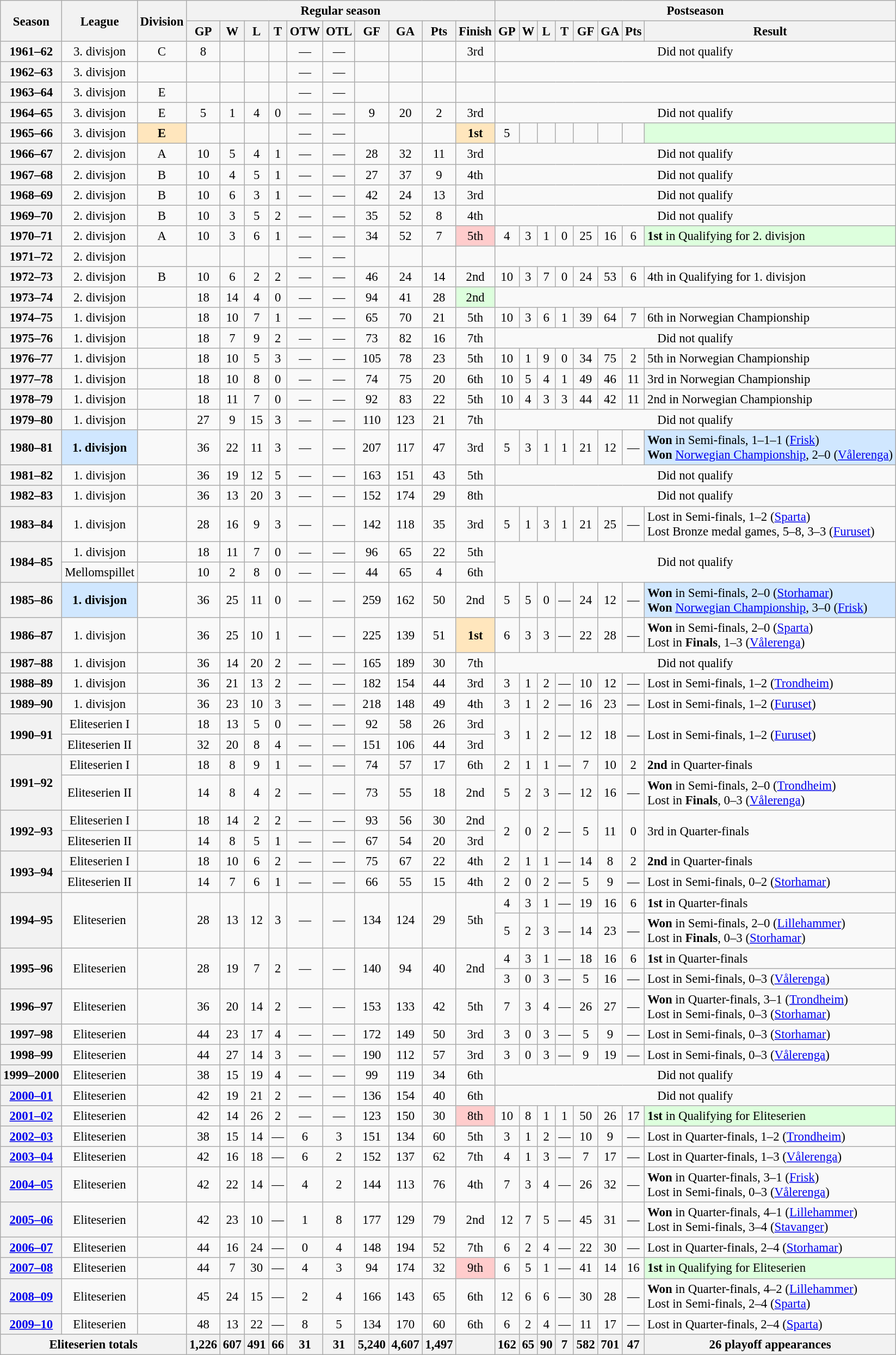<table class="wikitable" style="text-align: center; font-size: 95%">
<tr>
<th rowspan="2">Season</th>
<th rowspan="2">League</th>
<th rowspan="2">Division</th>
<th colspan="10">Regular season</th>
<th colspan="8">Postseason</th>
</tr>
<tr>
<th>GP</th>
<th>W</th>
<th>L</th>
<th>T</th>
<th>OTW</th>
<th>OTL</th>
<th>GF</th>
<th>GA</th>
<th>Pts</th>
<th>Finish</th>
<th>GP</th>
<th>W</th>
<th>L</th>
<th>T</th>
<th>GF</th>
<th>GA</th>
<th>Pts</th>
<th>Result</th>
</tr>
<tr>
<th>1961–62</th>
<td>3. divisjon</td>
<td>C</td>
<td>8</td>
<td></td>
<td></td>
<td></td>
<td>—</td>
<td>—</td>
<td></td>
<td></td>
<td></td>
<td>3rd</td>
<td colspan="8">Did not qualify</td>
</tr>
<tr>
<th>1962–63</th>
<td>3. divisjon</td>
<td></td>
<td></td>
<td></td>
<td></td>
<td></td>
<td>—</td>
<td>—</td>
<td></td>
<td></td>
<td></td>
<td></td>
<td colspan="8"></td>
</tr>
<tr>
<th>1963–64</th>
<td>3. divisjon</td>
<td>E</td>
<td></td>
<td></td>
<td></td>
<td></td>
<td>—</td>
<td>—</td>
<td></td>
<td></td>
<td></td>
<td></td>
<td colspan="8"></td>
</tr>
<tr>
<th>1964–65</th>
<td>3. divisjon</td>
<td>E</td>
<td>5</td>
<td>1</td>
<td>4</td>
<td>0</td>
<td>—</td>
<td>—</td>
<td>9</td>
<td>20</td>
<td>2</td>
<td>3rd</td>
<td colspan="8">Did not qualify</td>
</tr>
<tr>
<th>1965–66</th>
<td>3. divisjon</td>
<td bgcolor="#FFE6BD"><strong>E</strong></td>
<td></td>
<td></td>
<td></td>
<td></td>
<td>—</td>
<td>—</td>
<td></td>
<td></td>
<td></td>
<td bgcolor="#FFE6BD"><strong>1st</strong></td>
<td>5</td>
<td></td>
<td></td>
<td></td>
<td></td>
<td></td>
<td></td>
<td align="left" bgcolor="#ddffdd"></td>
</tr>
<tr>
<th>1966–67</th>
<td>2. divisjon</td>
<td>A</td>
<td>10</td>
<td>5</td>
<td>4</td>
<td>1</td>
<td>—</td>
<td>—</td>
<td>28</td>
<td>32</td>
<td>11</td>
<td>3rd</td>
<td colspan="8">Did not qualify</td>
</tr>
<tr>
<th>1967–68</th>
<td>2. divisjon</td>
<td>B</td>
<td>10</td>
<td>4</td>
<td>5</td>
<td>1</td>
<td>—</td>
<td>—</td>
<td>27</td>
<td>37</td>
<td>9</td>
<td>4th</td>
<td colspan="8">Did not qualify</td>
</tr>
<tr>
<th>1968–69</th>
<td>2. divisjon</td>
<td>B</td>
<td>10</td>
<td>6</td>
<td>3</td>
<td>1</td>
<td>—</td>
<td>—</td>
<td>42</td>
<td>24</td>
<td>13</td>
<td>3rd</td>
<td colspan="8">Did not qualify</td>
</tr>
<tr>
<th>1969–70</th>
<td>2. divisjon</td>
<td>B</td>
<td>10</td>
<td>3</td>
<td>5</td>
<td>2</td>
<td>—</td>
<td>—</td>
<td>35</td>
<td>52</td>
<td>8</td>
<td>4th</td>
<td colspan="8">Did not qualify</td>
</tr>
<tr>
<th>1970–71</th>
<td>2. divisjon</td>
<td>A</td>
<td>10</td>
<td>3</td>
<td>6</td>
<td>1</td>
<td>—</td>
<td>—</td>
<td>34</td>
<td>52</td>
<td>7</td>
<td bgcolor="#FFCCCC">5th</td>
<td>4</td>
<td>3</td>
<td>1</td>
<td>0</td>
<td>25</td>
<td>16</td>
<td>6</td>
<td align="left" bgcolor="#ddffdd"><strong>1st</strong> in Qualifying for 2. divisjon</td>
</tr>
<tr>
<th>1971–72</th>
<td>2. divisjon</td>
<td></td>
<td></td>
<td></td>
<td></td>
<td></td>
<td>—</td>
<td>—</td>
<td></td>
<td></td>
<td></td>
<td></td>
<td colspan="8"></td>
</tr>
<tr>
<th>1972–73</th>
<td>2. divisjon</td>
<td>B</td>
<td>10</td>
<td>6</td>
<td>2</td>
<td>2</td>
<td>—</td>
<td>—</td>
<td>46</td>
<td>24</td>
<td>14</td>
<td>2nd</td>
<td>10</td>
<td>3</td>
<td>7</td>
<td>0</td>
<td>24</td>
<td>53</td>
<td>6</td>
<td align="left">4th in Qualifying for 1. divisjon</td>
</tr>
<tr>
<th>1973–74</th>
<td>2. divisjon</td>
<td></td>
<td>18</td>
<td>14</td>
<td>4</td>
<td>0</td>
<td>—</td>
<td>—</td>
<td>94</td>
<td>41</td>
<td>28</td>
<td bgcolor="#ddffdd">2nd</td>
<td colspan="8"></td>
</tr>
<tr>
<th>1974–75</th>
<td>1. divisjon</td>
<td></td>
<td>18</td>
<td>10</td>
<td>7</td>
<td>1</td>
<td>—</td>
<td>—</td>
<td>65</td>
<td>70</td>
<td>21</td>
<td>5th</td>
<td>10</td>
<td>3</td>
<td>6</td>
<td>1</td>
<td>39</td>
<td>64</td>
<td>7</td>
<td align="left">6th in Norwegian Championship</td>
</tr>
<tr>
<th>1975–76</th>
<td>1. divisjon</td>
<td></td>
<td>18</td>
<td>7</td>
<td>9</td>
<td>2</td>
<td>—</td>
<td>—</td>
<td>73</td>
<td>82</td>
<td>16</td>
<td>7th</td>
<td colspan="8">Did not qualify</td>
</tr>
<tr>
<th>1976–77</th>
<td>1. divisjon</td>
<td></td>
<td>18</td>
<td>10</td>
<td>5</td>
<td>3</td>
<td>—</td>
<td>—</td>
<td>105</td>
<td>78</td>
<td>23</td>
<td>5th</td>
<td>10</td>
<td>1</td>
<td>9</td>
<td>0</td>
<td>34</td>
<td>75</td>
<td>2</td>
<td align="left">5th in Norwegian Championship</td>
</tr>
<tr>
<th>1977–78</th>
<td>1. divisjon</td>
<td></td>
<td>18</td>
<td>10</td>
<td>8</td>
<td>0</td>
<td>—</td>
<td>—</td>
<td>74</td>
<td>75</td>
<td>20</td>
<td>6th</td>
<td>10</td>
<td>5</td>
<td>4</td>
<td>1</td>
<td>49</td>
<td>46</td>
<td>11</td>
<td align="left">3rd in Norwegian Championship</td>
</tr>
<tr>
<th>1978–79</th>
<td>1. divisjon</td>
<td></td>
<td>18</td>
<td>11</td>
<td>7</td>
<td>0</td>
<td>—</td>
<td>—</td>
<td>92</td>
<td>83</td>
<td>22</td>
<td>5th</td>
<td>10</td>
<td>4</td>
<td>3</td>
<td>3</td>
<td>44</td>
<td>42</td>
<td>11</td>
<td align="left">2nd in Norwegian Championship</td>
</tr>
<tr>
<th>1979–80</th>
<td>1. divisjon</td>
<td></td>
<td>27</td>
<td>9</td>
<td>15</td>
<td>3</td>
<td>—</td>
<td>—</td>
<td>110</td>
<td>123</td>
<td>21</td>
<td>7th</td>
<td colspan="8">Did not qualify</td>
</tr>
<tr>
<th>1980–81</th>
<td bgcolor="#D0E7FF"><strong>1. divisjon</strong></td>
<td></td>
<td>36</td>
<td>22</td>
<td>11</td>
<td>3</td>
<td>—</td>
<td>—</td>
<td>207</td>
<td>117</td>
<td>47</td>
<td>3rd</td>
<td>5</td>
<td>3</td>
<td>1</td>
<td>1</td>
<td>21</td>
<td>12</td>
<td>—</td>
<td align="left" bgcolor="#D0E7FF"><strong>Won</strong> in Semi-finals, 1–1–1 (<a href='#'>Frisk</a>)<br><strong>Won</strong> <a href='#'>Norwegian Championship</a>, 2–0 (<a href='#'>Vålerenga</a>)</td>
</tr>
<tr>
<th>1981–82</th>
<td>1. divisjon</td>
<td></td>
<td>36</td>
<td>19</td>
<td>12</td>
<td>5</td>
<td>—</td>
<td>—</td>
<td>163</td>
<td>151</td>
<td>43</td>
<td>5th</td>
<td colspan="8">Did not qualify</td>
</tr>
<tr>
<th>1982–83</th>
<td>1. divisjon</td>
<td></td>
<td>36</td>
<td>13</td>
<td>20</td>
<td>3</td>
<td>—</td>
<td>—</td>
<td>152</td>
<td>174</td>
<td>29</td>
<td>8th</td>
<td colspan="8">Did not qualify</td>
</tr>
<tr>
<th>1983–84</th>
<td>1. divisjon</td>
<td></td>
<td>28</td>
<td>16</td>
<td>9</td>
<td>3</td>
<td>—</td>
<td>—</td>
<td>142</td>
<td>118</td>
<td>35</td>
<td>3rd</td>
<td>5</td>
<td>1</td>
<td>3</td>
<td>1</td>
<td>21</td>
<td>25</td>
<td>—</td>
<td align="left">Lost in Semi-finals, 1–2 (<a href='#'>Sparta</a>)<br>Lost Bronze medal games, 5–8, 3–3 (<a href='#'>Furuset</a>)</td>
</tr>
<tr>
<th rowspan="2">1984–85</th>
<td>1. divisjon</td>
<td></td>
<td>18</td>
<td>11</td>
<td>7</td>
<td>0</td>
<td>—</td>
<td>—</td>
<td>96</td>
<td>65</td>
<td>22</td>
<td>5th</td>
<td rowspan="2" colspan="8">Did not qualify</td>
</tr>
<tr>
<td>Mellomspillet</td>
<td></td>
<td>10</td>
<td>2</td>
<td>8</td>
<td>0</td>
<td>—</td>
<td>—</td>
<td>44</td>
<td>65</td>
<td>4</td>
<td>6th</td>
</tr>
<tr>
<th>1985–86</th>
<td bgcolor="#D0E7FF"><strong>1. divisjon</strong></td>
<td></td>
<td>36</td>
<td>25</td>
<td>11</td>
<td>0</td>
<td>—</td>
<td>—</td>
<td>259</td>
<td>162</td>
<td>50</td>
<td>2nd</td>
<td>5</td>
<td>5</td>
<td>0</td>
<td>—</td>
<td>24</td>
<td>12</td>
<td>—</td>
<td align="left" bgcolor="#D0E7FF"><strong>Won</strong> in Semi-finals, 2–0 (<a href='#'>Storhamar</a>)<br><strong>Won</strong> <a href='#'>Norwegian Championship</a>, 3–0 (<a href='#'>Frisk</a>)</td>
</tr>
<tr>
<th>1986–87</th>
<td>1. divisjon</td>
<td></td>
<td>36</td>
<td>25</td>
<td>10</td>
<td>1</td>
<td>—</td>
<td>—</td>
<td>225</td>
<td>139</td>
<td>51</td>
<td bgcolor="#FFE6BD"><strong>1st</strong></td>
<td>6</td>
<td>3</td>
<td>3</td>
<td>—</td>
<td>22</td>
<td>28</td>
<td>—</td>
<td align="left"><strong>Won</strong> in Semi-finals, 2–0 (<a href='#'>Sparta</a>)<br>Lost in <strong>Finals</strong>, 1–3 (<a href='#'>Vålerenga</a>)</td>
</tr>
<tr>
<th>1987–88</th>
<td>1. divisjon</td>
<td></td>
<td>36</td>
<td>14</td>
<td>20</td>
<td>2</td>
<td>—</td>
<td>—</td>
<td>165</td>
<td>189</td>
<td>30</td>
<td>7th</td>
<td colspan="8">Did not qualify</td>
</tr>
<tr>
<th>1988–89</th>
<td>1. divisjon</td>
<td></td>
<td>36</td>
<td>21</td>
<td>13</td>
<td>2</td>
<td>—</td>
<td>—</td>
<td>182</td>
<td>154</td>
<td>44</td>
<td>3rd</td>
<td>3</td>
<td>1</td>
<td>2</td>
<td>—</td>
<td>10</td>
<td>12</td>
<td>—</td>
<td align="left">Lost in Semi-finals, 1–2 (<a href='#'>Trondheim</a>)</td>
</tr>
<tr>
<th>1989–90</th>
<td>1. divisjon</td>
<td></td>
<td>36</td>
<td>23</td>
<td>10</td>
<td>3</td>
<td>—</td>
<td>—</td>
<td>218</td>
<td>148</td>
<td>49</td>
<td>4th</td>
<td>3</td>
<td>1</td>
<td>2</td>
<td>—</td>
<td>16</td>
<td>23</td>
<td>—</td>
<td align="left">Lost in Semi-finals, 1–2 (<a href='#'>Furuset</a>)</td>
</tr>
<tr>
<th rowspan="2">1990–91</th>
<td>Eliteserien I</td>
<td></td>
<td>18</td>
<td>13</td>
<td>5</td>
<td>0</td>
<td>—</td>
<td>—</td>
<td>92</td>
<td>58</td>
<td>26</td>
<td>3rd</td>
<td rowspan="2">3</td>
<td rowspan="2">1</td>
<td rowspan="2">2</td>
<td rowspan="2">—</td>
<td rowspan="2">12</td>
<td rowspan="2">18</td>
<td rowspan="2">—</td>
<td align="left" rowspan="2">Lost in Semi-finals, 1–2 (<a href='#'>Furuset</a>)</td>
</tr>
<tr>
<td>Eliteserien II</td>
<td></td>
<td>32</td>
<td>20</td>
<td>8</td>
<td>4</td>
<td>—</td>
<td>—</td>
<td>151</td>
<td>106</td>
<td>44</td>
<td>3rd</td>
</tr>
<tr>
<th rowspan="2">1991–92</th>
<td>Eliteserien I</td>
<td></td>
<td>18</td>
<td>8</td>
<td>9</td>
<td>1</td>
<td>—</td>
<td>—</td>
<td>74</td>
<td>57</td>
<td>17</td>
<td>6th</td>
<td>2</td>
<td>1</td>
<td>1</td>
<td>—</td>
<td>7</td>
<td>10</td>
<td>2</td>
<td align="left"><strong>2nd</strong> in Quarter-finals</td>
</tr>
<tr>
<td>Eliteserien II</td>
<td></td>
<td>14</td>
<td>8</td>
<td>4</td>
<td>2</td>
<td>—</td>
<td>—</td>
<td>73</td>
<td>55</td>
<td>18</td>
<td>2nd</td>
<td>5</td>
<td>2</td>
<td>3</td>
<td>—</td>
<td>12</td>
<td>16</td>
<td>—</td>
<td align="left"><strong>Won</strong> in Semi-finals, 2–0 (<a href='#'>Trondheim</a>)<br>Lost in <strong>Finals</strong>, 0–3 (<a href='#'>Vålerenga</a>)</td>
</tr>
<tr>
<th rowspan="2">1992–93</th>
<td>Eliteserien I</td>
<td></td>
<td>18</td>
<td>14</td>
<td>2</td>
<td>2</td>
<td>—</td>
<td>—</td>
<td>93</td>
<td>56</td>
<td>30</td>
<td>2nd</td>
<td rowspan="2">2</td>
<td rowspan="2">0</td>
<td rowspan="2">2</td>
<td rowspan="2">—</td>
<td rowspan="2">5</td>
<td rowspan="2">11</td>
<td rowspan="2">0</td>
<td align="left" rowspan="2">3rd in Quarter-finals</td>
</tr>
<tr>
<td>Eliteserien II</td>
<td></td>
<td>14</td>
<td>8</td>
<td>5</td>
<td>1</td>
<td>—</td>
<td>—</td>
<td>67</td>
<td>54</td>
<td>20</td>
<td>3rd</td>
</tr>
<tr>
<th rowspan="2">1993–94</th>
<td>Eliteserien I</td>
<td></td>
<td>18</td>
<td>10</td>
<td>6</td>
<td>2</td>
<td>—</td>
<td>—</td>
<td>75</td>
<td>67</td>
<td>22</td>
<td>4th</td>
<td>2</td>
<td>1</td>
<td>1</td>
<td>—</td>
<td>14</td>
<td>8</td>
<td>2</td>
<td align="left"><strong>2nd</strong> in Quarter-finals</td>
</tr>
<tr>
<td>Eliteserien II</td>
<td></td>
<td>14</td>
<td>7</td>
<td>6</td>
<td>1</td>
<td>—</td>
<td>—</td>
<td>66</td>
<td>55</td>
<td>15</td>
<td>4th</td>
<td>2</td>
<td>0</td>
<td>2</td>
<td>—</td>
<td>5</td>
<td>9</td>
<td>—</td>
<td align="left">Lost in Semi-finals, 0–2 (<a href='#'>Storhamar</a>)</td>
</tr>
<tr>
<th rowspan="2">1994–95</th>
<td rowspan="2">Eliteserien</td>
<td rowspan="2"></td>
<td rowspan="2">28</td>
<td rowspan="2">13</td>
<td rowspan="2">12</td>
<td rowspan="2">3</td>
<td rowspan="2">—</td>
<td rowspan="2">—</td>
<td rowspan="2">134</td>
<td rowspan="2">124</td>
<td rowspan="2">29</td>
<td rowspan="2">5th</td>
<td>4</td>
<td>3</td>
<td>1</td>
<td>—</td>
<td>19</td>
<td>16</td>
<td>6</td>
<td align="left"><strong>1st</strong> in Quarter-finals</td>
</tr>
<tr>
<td>5</td>
<td>2</td>
<td>3</td>
<td>—</td>
<td>14</td>
<td>23</td>
<td>—</td>
<td align="left"><strong>Won</strong> in Semi-finals, 2–0 (<a href='#'>Lillehammer</a>)<br>Lost in <strong>Finals</strong>, 0–3 (<a href='#'>Storhamar</a>)</td>
</tr>
<tr>
<th rowspan="2">1995–96</th>
<td rowspan="2">Eliteserien</td>
<td rowspan="2"></td>
<td rowspan="2">28</td>
<td rowspan="2">19</td>
<td rowspan="2">7</td>
<td rowspan="2">2</td>
<td rowspan="2">—</td>
<td rowspan="2">—</td>
<td rowspan="2">140</td>
<td rowspan="2">94</td>
<td rowspan="2">40</td>
<td rowspan="2">2nd</td>
<td>4</td>
<td>3</td>
<td>1</td>
<td>—</td>
<td>18</td>
<td>16</td>
<td>6</td>
<td align="left"><strong>1st</strong> in Quarter-finals</td>
</tr>
<tr>
<td>3</td>
<td>0</td>
<td>3</td>
<td>—</td>
<td>5</td>
<td>16</td>
<td>—</td>
<td align="left">Lost in Semi-finals, 0–3 (<a href='#'>Vålerenga</a>)</td>
</tr>
<tr>
<th>1996–97</th>
<td>Eliteserien</td>
<td></td>
<td>36</td>
<td>20</td>
<td>14</td>
<td>2</td>
<td>—</td>
<td>—</td>
<td>153</td>
<td>133</td>
<td>42</td>
<td>5th</td>
<td>7</td>
<td>3</td>
<td>4</td>
<td>—</td>
<td>26</td>
<td>27</td>
<td>—</td>
<td align="left"><strong>Won</strong> in Quarter-finals, 3–1 (<a href='#'>Trondheim</a>)<br>Lost in Semi-finals, 0–3 (<a href='#'>Storhamar</a>)</td>
</tr>
<tr>
<th>1997–98</th>
<td>Eliteserien</td>
<td></td>
<td>44</td>
<td>23</td>
<td>17</td>
<td>4</td>
<td>—</td>
<td>—</td>
<td>172</td>
<td>149</td>
<td>50</td>
<td>3rd</td>
<td>3</td>
<td>0</td>
<td>3</td>
<td>—</td>
<td>5</td>
<td>9</td>
<td>—</td>
<td align="left">Lost in Semi-finals, 0–3 (<a href='#'>Storhamar</a>)</td>
</tr>
<tr>
<th>1998–99</th>
<td>Eliteserien</td>
<td></td>
<td>44</td>
<td>27</td>
<td>14</td>
<td>3</td>
<td>—</td>
<td>—</td>
<td>190</td>
<td>112</td>
<td>57</td>
<td>3rd</td>
<td>3</td>
<td>0</td>
<td>3</td>
<td>—</td>
<td>9</td>
<td>19</td>
<td>—</td>
<td align="left">Lost in Semi-finals, 0–3 (<a href='#'>Vålerenga</a>)</td>
</tr>
<tr>
<th>1999–2000</th>
<td>Eliteserien</td>
<td></td>
<td>38</td>
<td>15</td>
<td>19</td>
<td>4</td>
<td>—</td>
<td>—</td>
<td>99</td>
<td>119</td>
<td>34</td>
<td>6th</td>
<td colspan="8">Did not qualify</td>
</tr>
<tr>
<th><a href='#'>2000–01</a></th>
<td>Eliteserien</td>
<td></td>
<td>42</td>
<td>19</td>
<td>21</td>
<td>2</td>
<td>—</td>
<td>—</td>
<td>136</td>
<td>154</td>
<td>40</td>
<td>6th</td>
<td colspan="8">Did not qualify</td>
</tr>
<tr>
<th><a href='#'>2001–02</a></th>
<td>Eliteserien</td>
<td></td>
<td>42</td>
<td>14</td>
<td>26</td>
<td>2</td>
<td>—</td>
<td>—</td>
<td>123</td>
<td>150</td>
<td>30</td>
<td bgcolor="#FFCCCC">8th</td>
<td>10</td>
<td>8</td>
<td>1</td>
<td>1</td>
<td>50</td>
<td>26</td>
<td>17</td>
<td align="left" bgcolor="#ddffdd"><strong>1st</strong> in Qualifying for Eliteserien</td>
</tr>
<tr>
<th><a href='#'>2002–03</a></th>
<td>Eliteserien</td>
<td></td>
<td>38</td>
<td>15</td>
<td>14</td>
<td>—</td>
<td>6</td>
<td>3</td>
<td>151</td>
<td>134</td>
<td>60</td>
<td>5th</td>
<td>3</td>
<td>1</td>
<td>2</td>
<td>—</td>
<td>10</td>
<td>9</td>
<td>—</td>
<td align="left">Lost in Quarter-finals, 1–2 (<a href='#'>Trondheim</a>)</td>
</tr>
<tr>
<th><a href='#'>2003–04</a></th>
<td>Eliteserien</td>
<td></td>
<td>42</td>
<td>16</td>
<td>18</td>
<td>—</td>
<td>6</td>
<td>2</td>
<td>152</td>
<td>137</td>
<td>62</td>
<td>7th</td>
<td>4</td>
<td>1</td>
<td>3</td>
<td>—</td>
<td>7</td>
<td>17</td>
<td>—</td>
<td align="left">Lost in Quarter-finals, 1–3 (<a href='#'>Vålerenga</a>)</td>
</tr>
<tr>
<th><a href='#'>2004–05</a></th>
<td>Eliteserien</td>
<td></td>
<td>42</td>
<td>22</td>
<td>14</td>
<td>—</td>
<td>4</td>
<td>2</td>
<td>144</td>
<td>113</td>
<td>76</td>
<td>4th</td>
<td>7</td>
<td>3</td>
<td>4</td>
<td>—</td>
<td>26</td>
<td>32</td>
<td>—</td>
<td align="left"><strong>Won</strong> in Quarter-finals, 3–1 (<a href='#'>Frisk</a>)<br>Lost in Semi-finals, 0–3 (<a href='#'>Vålerenga</a>)</td>
</tr>
<tr>
<th><a href='#'>2005–06</a></th>
<td>Eliteserien</td>
<td></td>
<td>42</td>
<td>23</td>
<td>10</td>
<td>—</td>
<td>1</td>
<td>8</td>
<td>177</td>
<td>129</td>
<td>79</td>
<td>2nd</td>
<td>12</td>
<td>7</td>
<td>5</td>
<td>—</td>
<td>45</td>
<td>31</td>
<td>—</td>
<td align="left"><strong>Won</strong> in Quarter-finals, 4–1 (<a href='#'>Lillehammer</a>)<br>Lost in Semi-finals, 3–4 (<a href='#'>Stavanger</a>)</td>
</tr>
<tr>
<th><a href='#'>2006–07</a></th>
<td>Eliteserien</td>
<td></td>
<td>44</td>
<td>16</td>
<td>24</td>
<td>—</td>
<td>0</td>
<td>4</td>
<td>148</td>
<td>194</td>
<td>52</td>
<td>7th</td>
<td>6</td>
<td>2</td>
<td>4</td>
<td>—</td>
<td>22</td>
<td>30</td>
<td>—</td>
<td align="left">Lost in Quarter-finals, 2–4 (<a href='#'>Storhamar</a>)</td>
</tr>
<tr>
<th><a href='#'>2007–08</a></th>
<td>Eliteserien</td>
<td></td>
<td>44</td>
<td>7</td>
<td>30</td>
<td>—</td>
<td>4</td>
<td>3</td>
<td>94</td>
<td>174</td>
<td>32</td>
<td bgcolor="#FFCCCC">9th</td>
<td>6</td>
<td>5</td>
<td>1</td>
<td>—</td>
<td>41</td>
<td>14</td>
<td>16</td>
<td align="left" bgcolor="#ddffdd"><strong>1st</strong> in Qualifying for Eliteserien</td>
</tr>
<tr>
<th><a href='#'>2008–09</a></th>
<td>Eliteserien</td>
<td></td>
<td>45</td>
<td>24</td>
<td>15</td>
<td>—</td>
<td>2</td>
<td>4</td>
<td>166</td>
<td>143</td>
<td>65</td>
<td>6th</td>
<td>12</td>
<td>6</td>
<td>6</td>
<td>—</td>
<td>30</td>
<td>28</td>
<td>—</td>
<td align="left"><strong>Won</strong> in Quarter-finals, 4–2 (<a href='#'>Lillehammer</a>)<br>Lost in Semi-finals, 2–4 (<a href='#'>Sparta</a>)</td>
</tr>
<tr>
<th><a href='#'>2009–10</a></th>
<td>Eliteserien</td>
<td></td>
<td>48</td>
<td>13</td>
<td>22</td>
<td>—</td>
<td>8</td>
<td>5</td>
<td>134</td>
<td>170</td>
<td>60</td>
<td>6th</td>
<td>6</td>
<td>2</td>
<td>4</td>
<td>—</td>
<td>11</td>
<td>17</td>
<td>—</td>
<td align="left">Lost in Quarter-finals, 2–4 (<a href='#'>Sparta</a>)</td>
</tr>
<tr>
<th colspan="3">Eliteserien totals</th>
<th>1,226</th>
<th>607</th>
<th>491</th>
<th>66</th>
<th>31</th>
<th>31</th>
<th>5,240</th>
<th>4,607</th>
<th>1,497</th>
<th></th>
<th>162</th>
<th>65</th>
<th>90</th>
<th>7</th>
<th>582</th>
<th>701</th>
<th>47</th>
<th>26 playoff appearances</th>
</tr>
</table>
